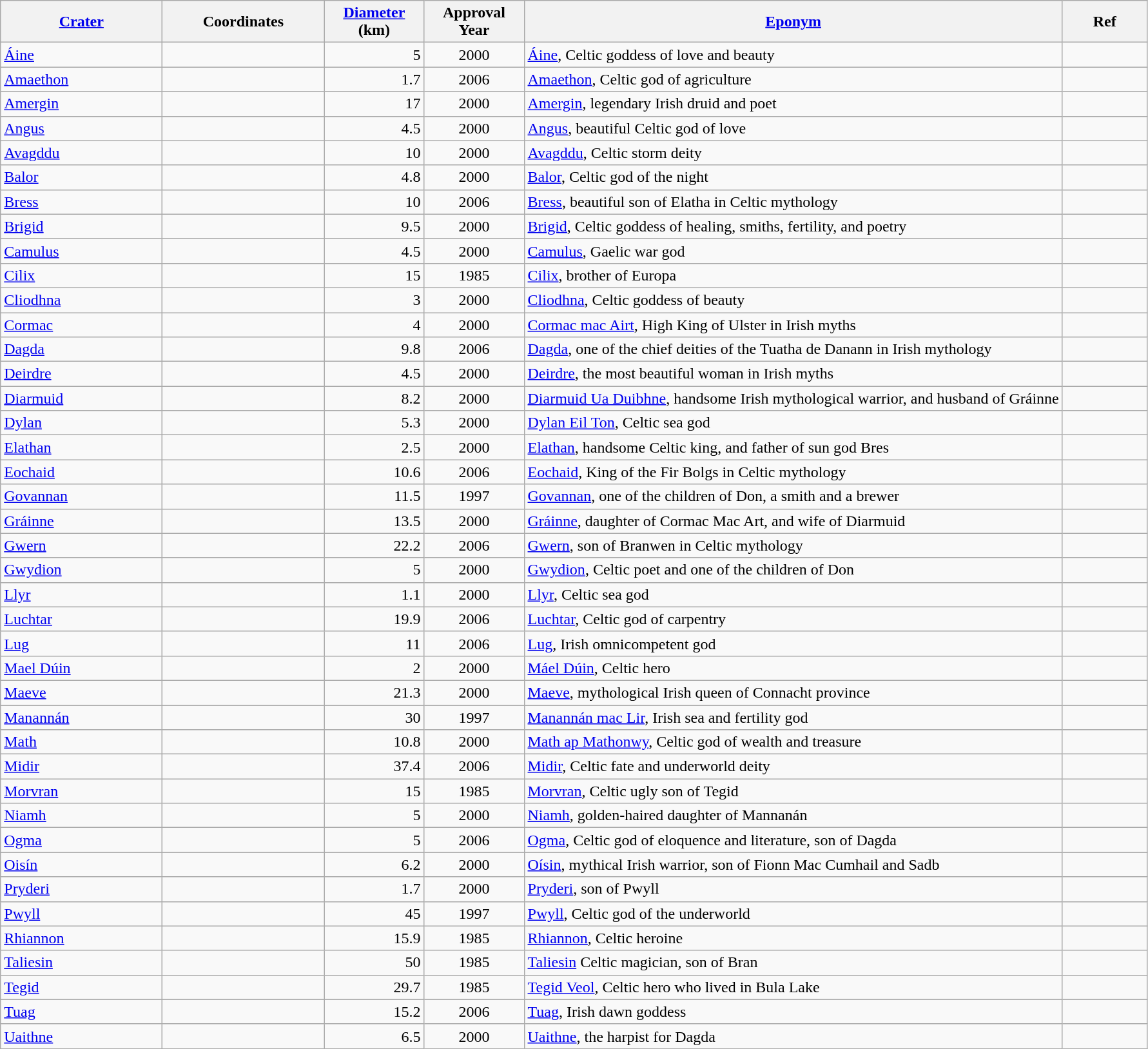<table class="wikitable sortable" style="min-width: 90%">
<tr>
<th style="width:10em"><a href='#'>Crater</a></th>
<th style="width:10em">Coordinates</th>
<th style="width:6em"><a href='#'>Diameter</a><br>(km)</th>
<th style="width:6em">Approval<br>Year</th>
<th class="unsortable"><a href='#'>Eponym</a></th>
<th class="unsortable" style="width:5em">Ref</th>
</tr>
<tr id="Áine">
<td><a href='#'>Áine</a></td>
<td></td>
<td align=right>5</td>
<td align=center>2000</td>
<td><a href='#'>Áine</a>, Celtic goddess of love and beauty</td>
<td></td>
</tr>
<tr id="Amaethon">
<td><a href='#'>Amaethon</a></td>
<td></td>
<td align=right>1.7</td>
<td align=center>2006</td>
<td><a href='#'>Amaethon</a>, Celtic god of agriculture</td>
<td></td>
</tr>
<tr id="Amergin">
<td><a href='#'>Amergin</a></td>
<td></td>
<td align=right>17</td>
<td align=center>2000</td>
<td><a href='#'>Amergin</a>, legendary Irish druid and poet</td>
<td></td>
</tr>
<tr id="Angus">
<td><a href='#'>Angus</a></td>
<td></td>
<td align=right>4.5</td>
<td align=center>2000</td>
<td><a href='#'>Angus</a>, beautiful Celtic god of love</td>
<td></td>
</tr>
<tr id="Avagddu">
<td><a href='#'>Avagddu</a></td>
<td></td>
<td align=right>10</td>
<td align=center>2000</td>
<td><a href='#'>Avagddu</a>, Celtic storm deity</td>
<td></td>
</tr>
<tr id="Balor">
<td><a href='#'>Balor</a></td>
<td></td>
<td align=right>4.8</td>
<td align=center>2000</td>
<td><a href='#'>Balor</a>, Celtic god of the night</td>
<td></td>
</tr>
<tr id="Bress">
<td><a href='#'>Bress</a></td>
<td></td>
<td align=right>10</td>
<td align=center>2006</td>
<td><a href='#'>Bress</a>, beautiful son of Elatha in Celtic mythology</td>
<td></td>
</tr>
<tr id="Brigid">
<td><a href='#'>Brigid</a></td>
<td></td>
<td align=right>9.5</td>
<td align=center>2000</td>
<td><a href='#'>Brigid</a>, Celtic goddess of healing, smiths, fertility, and poetry</td>
<td></td>
</tr>
<tr id="Camulus">
<td><a href='#'>Camulus</a></td>
<td></td>
<td align=right>4.5</td>
<td align=center>2000</td>
<td><a href='#'>Camulus</a>, Gaelic war god</td>
<td></td>
</tr>
<tr id="Cilix">
<td><a href='#'>Cilix</a></td>
<td></td>
<td align=right>15</td>
<td align=center>1985</td>
<td><a href='#'>Cilix</a>, brother of Europa</td>
<td></td>
</tr>
<tr id="Cliodhna">
<td><a href='#'>Cliodhna</a></td>
<td></td>
<td align=right>3</td>
<td align=center>2000</td>
<td><a href='#'>Cliodhna</a>, Celtic goddess of beauty</td>
<td></td>
</tr>
<tr id="Cormac">
<td><a href='#'>Cormac</a></td>
<td></td>
<td align=right>4</td>
<td align=center>2000</td>
<td><a href='#'>Cormac mac Airt</a>, High King of Ulster in Irish myths</td>
<td></td>
</tr>
<tr id="Áine">
<td><a href='#'>Dagda</a></td>
<td></td>
<td align=right>9.8</td>
<td align=center>2006</td>
<td><a href='#'>Dagda</a>, one of the chief deities of the Tuatha de Danann in Irish mythology</td>
<td></td>
</tr>
<tr id="Deirdre">
<td><a href='#'>Deirdre</a></td>
<td></td>
<td align=right>4.5</td>
<td align=center>2000</td>
<td><a href='#'>Deirdre</a>, the most beautiful woman in Irish myths</td>
<td></td>
</tr>
<tr id="Diarmuid">
<td><a href='#'>Diarmuid</a></td>
<td></td>
<td align=right>8.2</td>
<td align=center>2000</td>
<td><a href='#'>Diarmuid Ua Duibhne</a>, handsome Irish mythological warrior, and husband of Gráinne</td>
<td></td>
</tr>
<tr id="Dylan">
<td><a href='#'>Dylan</a></td>
<td></td>
<td align=right>5.3</td>
<td align=center>2000</td>
<td><a href='#'>Dylan Eil Ton</a>, Celtic sea god</td>
<td></td>
</tr>
<tr id="Elathan">
<td><a href='#'>Elathan</a></td>
<td></td>
<td align=right>2.5</td>
<td align=center>2000</td>
<td><a href='#'>Elathan</a>, handsome Celtic king, and father of sun god Bres</td>
<td></td>
</tr>
<tr id="Eochaid">
<td><a href='#'>Eochaid</a></td>
<td></td>
<td align=right>10.6</td>
<td align=center>2006</td>
<td><a href='#'>Eochaid</a>, King of the Fir Bolgs in Celtic mythology</td>
<td></td>
</tr>
<tr id="Govannan">
<td><a href='#'>Govannan</a></td>
<td></td>
<td align=right>11.5</td>
<td align=center>1997</td>
<td><a href='#'>Govannan</a>, one of the children of Don, a smith and a brewer</td>
<td></td>
</tr>
<tr id="Gráinne">
<td><a href='#'>Gráinne</a></td>
<td></td>
<td align=right>13.5</td>
<td align=center>2000</td>
<td><a href='#'>Gráinne</a>, daughter of Cormac Mac Art, and wife of Diarmuid</td>
<td></td>
</tr>
<tr id="Gwern">
<td><a href='#'>Gwern</a></td>
<td></td>
<td align=right>22.2</td>
<td align=center>2006</td>
<td><a href='#'>Gwern</a>, son of Branwen in Celtic mythology</td>
<td></td>
</tr>
<tr id="Gwydion">
<td><a href='#'>Gwydion</a></td>
<td></td>
<td align=right>5</td>
<td align=center>2000</td>
<td><a href='#'>Gwydion</a>, Celtic poet and one of the children of Don</td>
<td></td>
</tr>
<tr id="Llyr">
<td><a href='#'>Llyr</a></td>
<td></td>
<td align=right>1.1</td>
<td align=center>2000</td>
<td><a href='#'>Llyr</a>, Celtic sea god</td>
<td></td>
</tr>
<tr id="Luchtar">
<td><a href='#'>Luchtar</a></td>
<td></td>
<td align=right>19.9</td>
<td align=center>2006</td>
<td><a href='#'>Luchtar</a>, Celtic god of carpentry</td>
<td></td>
</tr>
<tr id="Lug">
<td><a href='#'>Lug</a></td>
<td></td>
<td align=right>11</td>
<td align=center>2006</td>
<td><a href='#'>Lug</a>, Irish omnicompetent god</td>
<td></td>
</tr>
<tr id="Mael Dúin">
<td><a href='#'>Mael Dúin</a></td>
<td></td>
<td align=right>2</td>
<td align=center>2000</td>
<td><a href='#'>Máel Dúin</a>, Celtic hero</td>
<td></td>
</tr>
<tr id="Maeve">
<td><a href='#'>Maeve</a></td>
<td></td>
<td align=right>21.3</td>
<td align=center>2000</td>
<td><a href='#'>Maeve</a>, mythological Irish queen of Connacht province</td>
<td></td>
</tr>
<tr id="Manannán">
<td><a href='#'>Manannán</a></td>
<td></td>
<td align=right>30</td>
<td align=center>1997</td>
<td><a href='#'>Manannán mac Lir</a>, Irish sea and fertility god</td>
<td></td>
</tr>
<tr id="Math">
<td><a href='#'>Math</a></td>
<td></td>
<td align=right>10.8</td>
<td align=center>2000</td>
<td><a href='#'>Math ap Mathonwy</a>, Celtic god of wealth and treasure</td>
<td></td>
</tr>
<tr id="Midir">
<td><a href='#'>Midir</a></td>
<td></td>
<td align=right>37.4</td>
<td align=center>2006</td>
<td><a href='#'>Midir</a>, Celtic fate and underworld deity</td>
<td></td>
</tr>
<tr id="Morvran">
<td><a href='#'>Morvran</a></td>
<td></td>
<td align=right>15</td>
<td align=center>1985</td>
<td><a href='#'>Morvran</a>, Celtic ugly son of Tegid</td>
<td></td>
</tr>
<tr id="Niamh">
<td><a href='#'>Niamh</a></td>
<td></td>
<td align=right>5</td>
<td align=center>2000</td>
<td><a href='#'>Niamh</a>, golden-haired daughter of Mannanán</td>
<td></td>
</tr>
<tr id="Ogma">
<td><a href='#'>Ogma</a></td>
<td></td>
<td align=right>5</td>
<td align=center>2006</td>
<td><a href='#'>Ogma</a>, Celtic god of eloquence and literature, son of Dagda</td>
<td></td>
</tr>
<tr id="Oisín">
<td><a href='#'>Oisín</a></td>
<td></td>
<td align=right>6.2</td>
<td align=center>2000</td>
<td><a href='#'>Oísin</a>, mythical Irish warrior, son of Fionn Mac Cumhail and Sadb</td>
<td></td>
</tr>
<tr id="Pryderi">
<td><a href='#'>Pryderi</a></td>
<td></td>
<td align=right>1.7</td>
<td align=center>2000</td>
<td><a href='#'>Pryderi</a>, son of Pwyll</td>
<td></td>
</tr>
<tr id="Pwyll">
<td><a href='#'>Pwyll</a></td>
<td></td>
<td align=right>45</td>
<td align=center>1997</td>
<td><a href='#'>Pwyll</a>, Celtic god of the underworld</td>
<td></td>
</tr>
<tr id="Rhiannon">
<td><a href='#'>Rhiannon</a></td>
<td></td>
<td align=right>15.9</td>
<td align=center>1985</td>
<td><a href='#'>Rhiannon</a>, Celtic heroine</td>
<td></td>
</tr>
<tr id="Taliesin">
<td><a href='#'>Taliesin</a></td>
<td></td>
<td align=right>50</td>
<td align=center>1985</td>
<td><a href='#'>Taliesin</a> Celtic magician, son of Bran</td>
<td></td>
</tr>
<tr id="Tegid">
<td><a href='#'>Tegid</a></td>
<td></td>
<td align=right>29.7</td>
<td align=center>1985</td>
<td><a href='#'>Tegid Veol</a>, Celtic hero who lived in Bula Lake</td>
<td></td>
</tr>
<tr id="Tuag">
<td><a href='#'>Tuag</a></td>
<td></td>
<td align=right>15.2</td>
<td align=center>2006</td>
<td><a href='#'>Tuag</a>, Irish dawn goddess</td>
<td></td>
</tr>
<tr id="Uaithne">
<td><a href='#'>Uaithne</a></td>
<td></td>
<td align=right>6.5</td>
<td align=center>2000</td>
<td><a href='#'>Uaithne</a>, the harpist for Dagda</td>
<td></td>
</tr>
</table>
